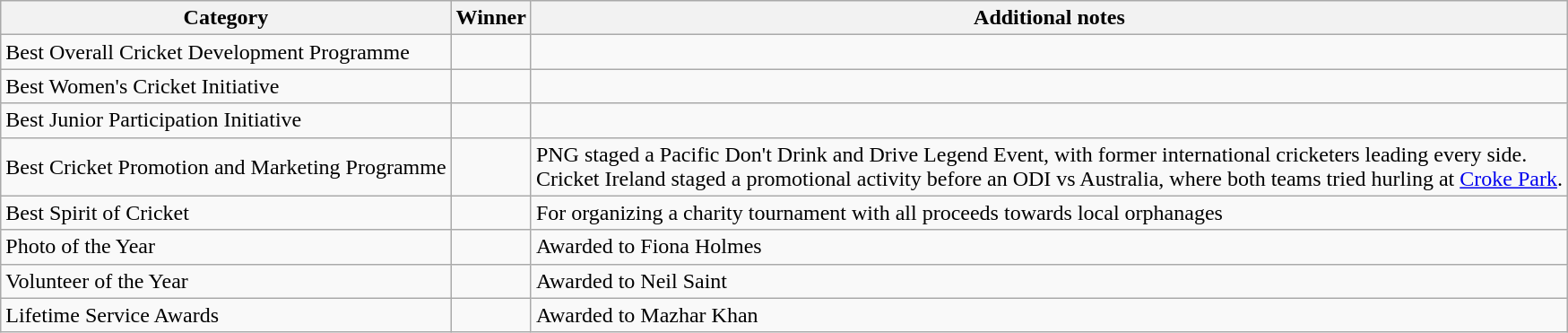<table class="wikitable">
<tr>
<th>Category</th>
<th>Winner</th>
<th>Additional notes</th>
</tr>
<tr>
<td>Best Overall Cricket Development Programme</td>
<td></td>
<td></td>
</tr>
<tr>
<td>Best Women's Cricket Initiative</td>
<td></td>
<td></td>
</tr>
<tr>
<td>Best Junior Participation Initiative</td>
<td></td>
<td></td>
</tr>
<tr>
<td>Best Cricket Promotion and Marketing Programme</td>
<td><br></td>
<td>PNG staged a Pacific Don't Drink and Drive Legend Event, with former international cricketers leading every side.<br>Cricket Ireland staged a promotional activity before an ODI vs Australia, where both teams tried hurling at <a href='#'>Croke Park</a>.</td>
</tr>
<tr>
<td>Best Spirit of Cricket</td>
<td></td>
<td>For organizing a charity tournament with all proceeds towards local orphanages</td>
</tr>
<tr>
<td>Photo of the Year</td>
<td></td>
<td>Awarded to Fiona Holmes</td>
</tr>
<tr>
<td>Volunteer of the Year</td>
<td></td>
<td>Awarded to Neil Saint</td>
</tr>
<tr>
<td>Lifetime Service Awards</td>
<td></td>
<td>Awarded to Mazhar Khan</td>
</tr>
</table>
